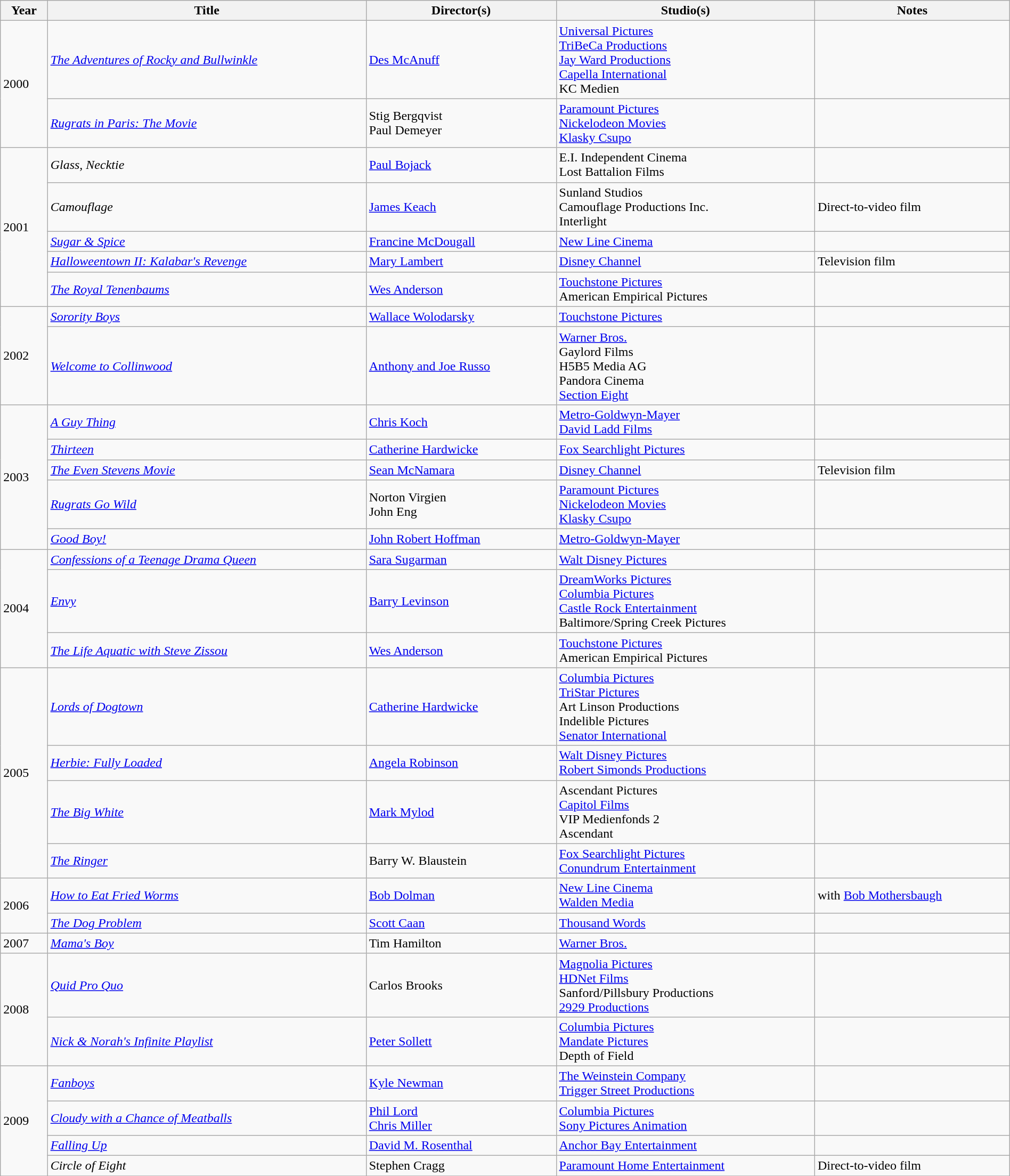<table class="wikitable sortable" width=100%>
<tr>
<th>Year</th>
<th>Title</th>
<th>Director(s)</th>
<th>Studio(s)</th>
<th>Notes</th>
</tr>
<tr>
<td rowspan="2">2000</td>
<td><em><a href='#'>The Adventures of Rocky and Bullwinkle</a></em></td>
<td><a href='#'>Des McAnuff</a></td>
<td><a href='#'>Universal Pictures</a><br><a href='#'>TriBeCa Productions</a><br><a href='#'>Jay Ward Productions</a><br><a href='#'>Capella International</a><br>KC Medien</td>
<td></td>
</tr>
<tr>
<td><em><a href='#'>Rugrats in Paris: The Movie</a></em></td>
<td>Stig Bergqvist<br>Paul Demeyer</td>
<td><a href='#'>Paramount Pictures</a><br><a href='#'>Nickelodeon Movies</a><br><a href='#'>Klasky Csupo</a></td>
<td></td>
</tr>
<tr>
<td rowspan="5">2001</td>
<td><em>Glass, Necktie</em></td>
<td><a href='#'>Paul Bojack</a></td>
<td>E.I. Independent Cinema<br>Lost Battalion Films</td>
<td></td>
</tr>
<tr>
<td><em>Camouflage</em></td>
<td><a href='#'>James Keach</a></td>
<td>Sunland Studios<br>Camouflage Productions Inc.<br>Interlight</td>
<td>Direct-to-video film</td>
</tr>
<tr>
<td><em><a href='#'>Sugar & Spice</a></em></td>
<td><a href='#'>Francine McDougall</a></td>
<td><a href='#'>New Line Cinema</a></td>
<td></td>
</tr>
<tr>
<td><em><a href='#'>Halloweentown II: Kalabar's Revenge</a></em></td>
<td><a href='#'>Mary Lambert</a></td>
<td><a href='#'>Disney Channel</a></td>
<td>Television film</td>
</tr>
<tr>
<td><em><a href='#'>The Royal Tenenbaums</a></em></td>
<td><a href='#'>Wes Anderson</a></td>
<td><a href='#'>Touchstone Pictures</a><br>American Empirical Pictures</td>
<td></td>
</tr>
<tr>
<td rowspan="2">2002</td>
<td><em><a href='#'>Sorority Boys</a></em></td>
<td><a href='#'>Wallace Wolodarsky</a></td>
<td><a href='#'>Touchstone Pictures</a></td>
<td></td>
</tr>
<tr>
<td><em><a href='#'>Welcome to Collinwood</a></em></td>
<td><a href='#'>Anthony and Joe Russo</a></td>
<td><a href='#'>Warner Bros.</a><br>Gaylord Films<br>H5B5 Media AG<br>Pandora Cinema<br><a href='#'>Section Eight</a></td>
<td></td>
</tr>
<tr>
<td rowspan="5">2003</td>
<td><em><a href='#'>A Guy Thing</a></em></td>
<td><a href='#'>Chris Koch</a></td>
<td><a href='#'>Metro-Goldwyn-Mayer</a><br><a href='#'>David Ladd Films</a></td>
<td></td>
</tr>
<tr>
<td><em><a href='#'>Thirteen</a></em></td>
<td><a href='#'>Catherine Hardwicke</a></td>
<td><a href='#'>Fox Searchlight Pictures</a></td>
<td></td>
</tr>
<tr>
<td><em><a href='#'>The Even Stevens Movie</a></em></td>
<td><a href='#'>Sean McNamara</a></td>
<td><a href='#'>Disney Channel</a></td>
<td>Television film</td>
</tr>
<tr>
<td><em><a href='#'>Rugrats Go Wild</a></em></td>
<td>Norton Virgien<br>John Eng</td>
<td><a href='#'>Paramount Pictures</a><br><a href='#'>Nickelodeon Movies</a><br><a href='#'>Klasky Csupo</a></td>
<td></td>
</tr>
<tr>
<td><em><a href='#'>Good Boy!</a></em></td>
<td><a href='#'>John Robert Hoffman</a></td>
<td><a href='#'>Metro-Goldwyn-Mayer</a></td>
<td></td>
</tr>
<tr>
<td rowspan="3">2004</td>
<td><em><a href='#'>Confessions of a Teenage Drama Queen</a></em></td>
<td><a href='#'>Sara Sugarman</a></td>
<td><a href='#'>Walt Disney Pictures</a></td>
<td></td>
</tr>
<tr>
<td><em><a href='#'>Envy</a></em></td>
<td><a href='#'>Barry Levinson</a></td>
<td><a href='#'>DreamWorks Pictures</a><br><a href='#'>Columbia Pictures</a><br><a href='#'>Castle Rock Entertainment</a><br>Baltimore/Spring Creek Pictures</td>
<td></td>
</tr>
<tr>
<td><em><a href='#'>The Life Aquatic with Steve Zissou</a></em></td>
<td><a href='#'>Wes Anderson</a></td>
<td><a href='#'>Touchstone Pictures</a><br>American Empirical Pictures</td>
<td></td>
</tr>
<tr>
<td rowspan="4">2005</td>
<td><em><a href='#'>Lords of Dogtown</a></em></td>
<td><a href='#'>Catherine Hardwicke</a></td>
<td><a href='#'>Columbia Pictures</a><br><a href='#'>TriStar Pictures</a><br>Art Linson Productions<br>Indelible Pictures<br><a href='#'>Senator International</a></td>
<td></td>
</tr>
<tr>
<td><em><a href='#'>Herbie: Fully Loaded</a></em></td>
<td><a href='#'>Angela Robinson</a></td>
<td><a href='#'>Walt Disney Pictures</a><br><a href='#'>Robert Simonds Productions</a></td>
<td></td>
</tr>
<tr>
<td><em><a href='#'>The Big White</a></em></td>
<td><a href='#'>Mark Mylod</a></td>
<td>Ascendant Pictures<br><a href='#'>Capitol Films</a><br>VIP Medienfonds 2<br>Ascendant</td>
<td></td>
</tr>
<tr>
<td><em><a href='#'>The Ringer</a></em></td>
<td>Barry W. Blaustein</td>
<td><a href='#'>Fox Searchlight Pictures</a><br><a href='#'>Conundrum Entertainment</a></td>
<td></td>
</tr>
<tr>
<td rowspan="2">2006</td>
<td><em><a href='#'>How to Eat Fried Worms</a></em></td>
<td><a href='#'>Bob Dolman</a></td>
<td><a href='#'>New Line Cinema</a><br><a href='#'>Walden Media</a></td>
<td>with <a href='#'>Bob Mothersbaugh</a></td>
</tr>
<tr>
<td><em><a href='#'>The Dog Problem</a></em></td>
<td><a href='#'>Scott Caan</a></td>
<td><a href='#'>Thousand Words</a></td>
<td></td>
</tr>
<tr>
<td>2007</td>
<td><em><a href='#'>Mama's Boy</a></em></td>
<td>Tim Hamilton</td>
<td><a href='#'>Warner Bros.</a></td>
<td></td>
</tr>
<tr>
<td rowspan="2">2008</td>
<td><em><a href='#'>Quid Pro Quo</a></em></td>
<td>Carlos Brooks</td>
<td><a href='#'>Magnolia Pictures</a><br><a href='#'>HDNet Films</a><br>Sanford/Pillsbury Productions<br><a href='#'>2929 Productions</a></td>
<td></td>
</tr>
<tr>
<td><em><a href='#'>Nick & Norah's Infinite Playlist</a></em></td>
<td><a href='#'>Peter Sollett</a></td>
<td><a href='#'>Columbia Pictures</a><br><a href='#'>Mandate Pictures</a><br>Depth of Field</td>
<td></td>
</tr>
<tr>
<td rowspan="4">2009</td>
<td><em><a href='#'>Fanboys</a></em></td>
<td><a href='#'>Kyle Newman</a></td>
<td><a href='#'>The Weinstein Company</a><br><a href='#'>Trigger Street Productions</a></td>
<td></td>
</tr>
<tr>
<td><em><a href='#'>Cloudy with a Chance of Meatballs</a></em></td>
<td><a href='#'>Phil Lord</a><br><a href='#'>Chris Miller</a></td>
<td><a href='#'>Columbia Pictures</a><br><a href='#'>Sony Pictures Animation</a></td>
<td></td>
</tr>
<tr>
<td><em><a href='#'>Falling Up</a></em></td>
<td><a href='#'>David M. Rosenthal</a></td>
<td><a href='#'>Anchor Bay Entertainment</a></td>
<td></td>
</tr>
<tr>
<td><em>Circle of Eight</em></td>
<td>Stephen Cragg</td>
<td><a href='#'>Paramount Home Entertainment</a></td>
<td>Direct-to-video film</td>
</tr>
<tr>
</tr>
</table>
